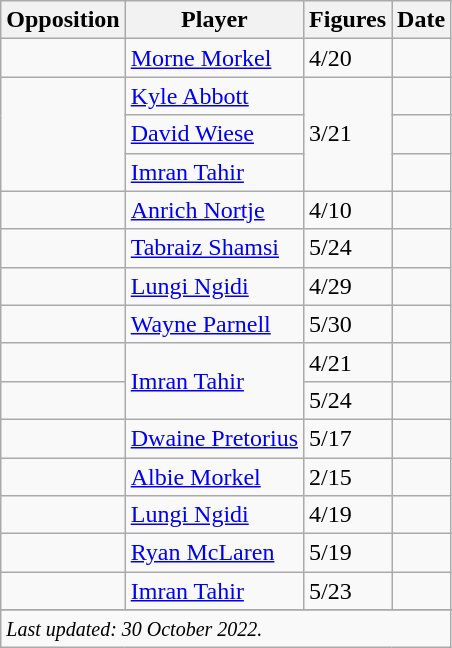<table class="wikitable sortable">
<tr>
<th>Opposition</th>
<th>Player</th>
<th>Figures</th>
<th>Date</th>
</tr>
<tr>
<td></td>
<td><a href='#'>Morne Morkel</a></td>
<td>4/20</td>
<td> </td>
</tr>
<tr>
<td rowspan=3></td>
<td><a href='#'>Kyle Abbott</a></td>
<td rowspan=3>3/21</td>
<td></td>
</tr>
<tr>
<td><a href='#'>David Wiese</a></td>
<td></td>
</tr>
<tr>
<td><a href='#'>Imran Tahir</a></td>
<td></td>
</tr>
<tr>
<td></td>
<td><a href='#'>Anrich Nortje</a></td>
<td>4/10</td>
<td></td>
</tr>
<tr>
<td></td>
<td><a href='#'>Tabraiz Shamsi</a></td>
<td>5/24</td>
<td></td>
</tr>
<tr>
<td></td>
<td><a href='#'>Lungi Ngidi</a></td>
<td>4/29</td>
<td></td>
</tr>
<tr>
<td></td>
<td><a href='#'>Wayne Parnell</a></td>
<td>5/30</td>
<td></td>
</tr>
<tr>
<td></td>
<td rowspan=2><a href='#'>Imran Tahir</a></td>
<td>4/21</td>
<td> </td>
</tr>
<tr>
<td></td>
<td>5/24</td>
<td></td>
</tr>
<tr>
<td></td>
<td><a href='#'>Dwaine Pretorius</a></td>
<td>5/17</td>
<td></td>
</tr>
<tr>
<td></td>
<td><a href='#'>Albie Morkel</a></td>
<td>2/15</td>
<td> </td>
</tr>
<tr>
<td></td>
<td><a href='#'>Lungi Ngidi</a></td>
<td>4/19</td>
<td></td>
</tr>
<tr>
<td></td>
<td><a href='#'>Ryan McLaren</a></td>
<td>5/19</td>
<td></td>
</tr>
<tr>
<td></td>
<td><a href='#'>Imran Tahir</a></td>
<td>5/23</td>
<td></td>
</tr>
<tr>
</tr>
<tr class=sortbottom>
<td colspan=5><small><em>Last updated: 30 October 2022.</em></small></td>
</tr>
</table>
